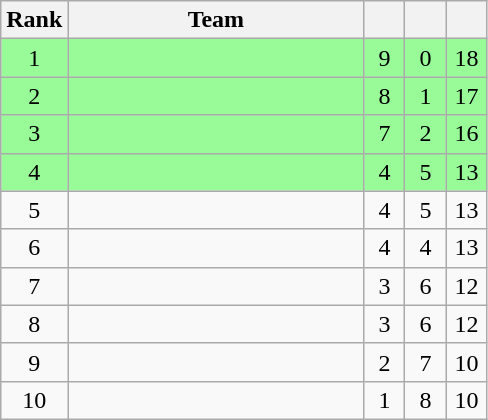<table class="wikitable" style="text-align:center">
<tr>
<th>Rank</th>
<th style="width:190px;">Team</th>
<th width=20px></th>
<th width=20px></th>
<th width=20px></th>
</tr>
<tr bgcolor=98fb98>
<td>1</td>
<td align="left"></td>
<td>9</td>
<td>0</td>
<td>18</td>
</tr>
<tr bgcolor=98fb98>
<td>2</td>
<td align="left"><strong></strong></td>
<td>8</td>
<td>1</td>
<td>17</td>
</tr>
<tr bgcolor=98fb98>
<td>3</td>
<td align="left"></td>
<td>7</td>
<td>2</td>
<td>16</td>
</tr>
<tr bgcolor=98fb98>
<td>4</td>
<td align="left"></td>
<td>4</td>
<td>5</td>
<td>13</td>
</tr>
<tr bgcolor=>
<td>5</td>
<td align="left"></td>
<td>4</td>
<td>5</td>
<td>13</td>
</tr>
<tr>
<td>6</td>
<td align="left"></td>
<td>4</td>
<td>4</td>
<td>13</td>
</tr>
<tr>
<td>7</td>
<td align="left"></td>
<td>3</td>
<td>6</td>
<td>12</td>
</tr>
<tr>
<td>8</td>
<td align="left"></td>
<td>3</td>
<td>6</td>
<td>12</td>
</tr>
<tr>
<td>9</td>
<td align="left"></td>
<td>2</td>
<td>7</td>
<td>10</td>
</tr>
<tr>
<td>10</td>
<td align="left"></td>
<td>1</td>
<td>8</td>
<td>10</td>
</tr>
</table>
